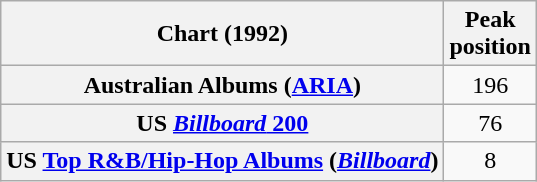<table class="wikitable sortable plainrowheaders" style="text-align:center">
<tr>
<th scope="col">Chart (1992)</th>
<th scope="col">Peak<br> position</th>
</tr>
<tr>
<th scope="row">Australian Albums (<a href='#'>ARIA</a>)</th>
<td>196</td>
</tr>
<tr>
<th scope="row">US <a href='#'><em>Billboard</em> 200</a></th>
<td>76</td>
</tr>
<tr>
<th scope="row">US <a href='#'>Top R&B/Hip-Hop Albums</a> (<em><a href='#'>Billboard</a></em>)</th>
<td>8</td>
</tr>
</table>
